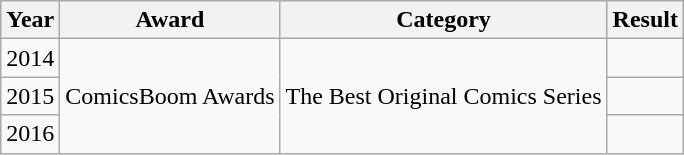<table class="wikitable sortable">
<tr>
<th>Year</th>
<th>Award</th>
<th>Category</th>
<th>Result</th>
</tr>
<tr>
<td>2014</td>
<td rowspan="3">ComicsBoom Awards</td>
<td rowspan="3">The Best Original Comics Series</td>
<td></td>
</tr>
<tr>
<td>2015</td>
<td></td>
</tr>
<tr>
<td>2016</td>
<td></td>
</tr>
</table>
